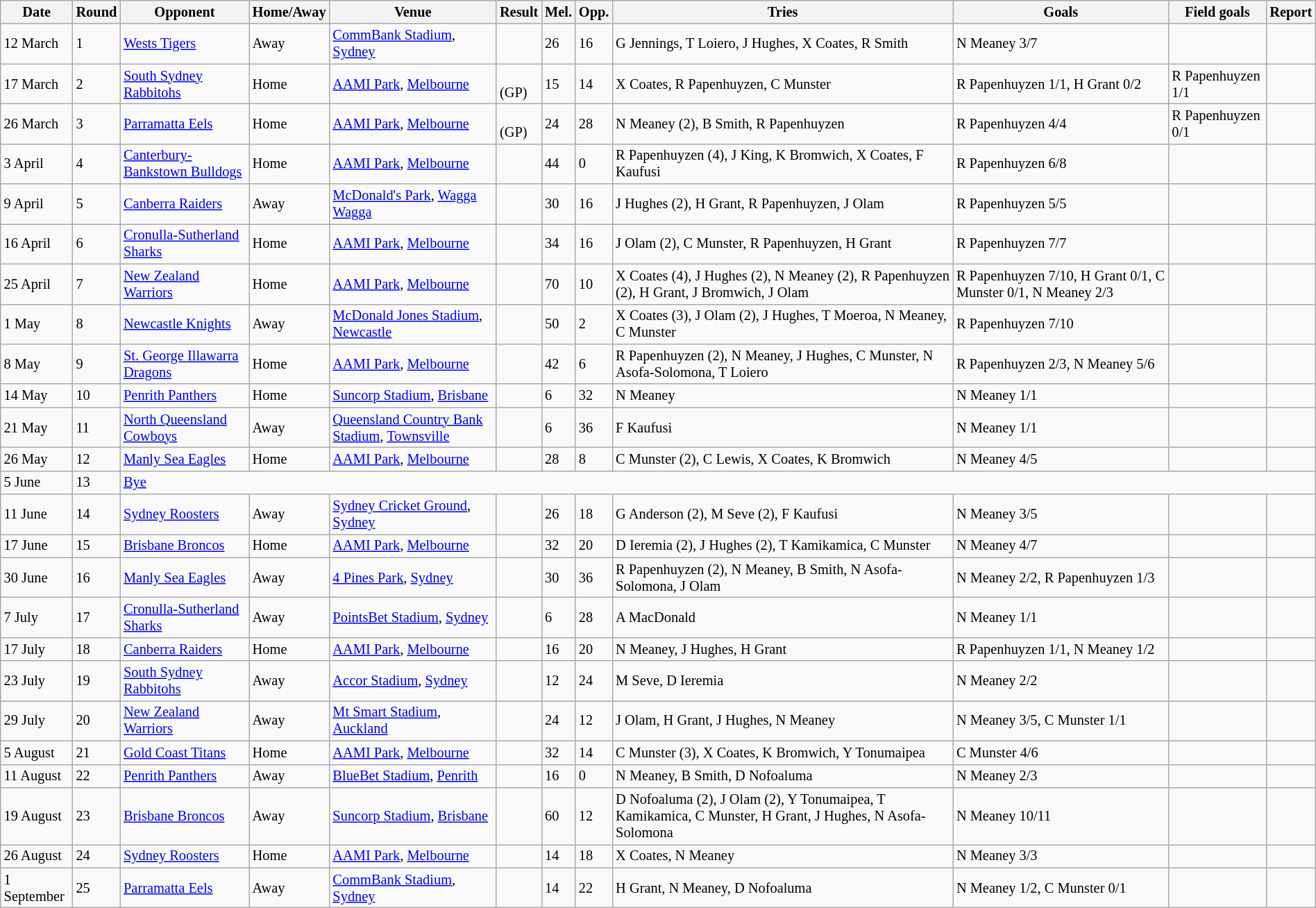<table class="wikitable"  style="font-size:85%; width:100%;">
<tr>
<th>Date</th>
<th>Round</th>
<th>Opponent</th>
<th>Home/Away</th>
<th>Venue</th>
<th>Result</th>
<th>Mel.</th>
<th>Opp.</th>
<th>Tries</th>
<th>Goals</th>
<th>Field goals</th>
<th>Report</th>
</tr>
<tr>
<td>12 March</td>
<td>1</td>
<td> <a href='#'>Wests Tigers</a></td>
<td>Away</td>
<td><a href='#'>CommBank Stadium</a>, <a href='#'>Sydney</a></td>
<td></td>
<td>26</td>
<td>16</td>
<td>G Jennings, T Loiero, J Hughes, X Coates, R Smith</td>
<td>N Meaney 3/7</td>
<td></td>
<td></td>
</tr>
<tr>
<td>17 March</td>
<td>2</td>
<td> <a href='#'>South Sydney Rabbitohs</a></td>
<td>Home</td>
<td><a href='#'>AAMI Park</a>, <a href='#'>Melbourne</a></td>
<td><br>(GP)</td>
<td>15</td>
<td>14</td>
<td>X Coates, R Papenhuyzen, C Munster</td>
<td>R Papenhuyzen 1/1, H Grant 0/2</td>
<td>R Papenhuyzen 1/1</td>
<td></td>
</tr>
<tr>
<td>26 March</td>
<td>3</td>
<td> <a href='#'>Parramatta Eels</a></td>
<td>Home</td>
<td><a href='#'>AAMI Park</a>, <a href='#'>Melbourne</a></td>
<td><br>(GP)</td>
<td>24</td>
<td>28</td>
<td>N Meaney (2), B Smith, R Papenhuyzen</td>
<td>R Papenhuyzen 4/4</td>
<td>R Papenhuyzen 0/1</td>
<td></td>
</tr>
<tr>
<td>3 April</td>
<td>4</td>
<td>  <a href='#'>Canterbury-Bankstown Bulldogs</a></td>
<td>Home</td>
<td><a href='#'>AAMI Park</a>, <a href='#'>Melbourne</a></td>
<td></td>
<td>44</td>
<td>0</td>
<td>R Papenhuyzen (4), J King, K Bromwich, X Coates, F Kaufusi</td>
<td>R Papenhuyzen 6/8</td>
<td></td>
<td></td>
</tr>
<tr>
<td>9 April</td>
<td>5</td>
<td> <a href='#'>Canberra Raiders</a></td>
<td>Away</td>
<td><a href='#'>McDonald's Park</a>, <a href='#'>Wagga Wagga</a></td>
<td></td>
<td>30</td>
<td>16</td>
<td>J Hughes (2), H Grant, R Papenhuyzen, J Olam</td>
<td>R Papenhuyzen 5/5</td>
<td></td>
<td></td>
</tr>
<tr>
<td>16 April</td>
<td>6</td>
<td> <a href='#'>Cronulla-Sutherland Sharks</a></td>
<td>Home</td>
<td><a href='#'>AAMI Park</a>, <a href='#'>Melbourne</a></td>
<td></td>
<td>34</td>
<td>16</td>
<td>J Olam (2), C Munster, R Papenhuyzen, H Grant</td>
<td>R Papenhuyzen 7/7</td>
<td></td>
<td></td>
</tr>
<tr>
<td>25 April</td>
<td>7</td>
<td> <a href='#'>New Zealand Warriors</a></td>
<td>Home</td>
<td><a href='#'>AAMI Park</a>, <a href='#'>Melbourne</a></td>
<td></td>
<td>70</td>
<td>10</td>
<td>X Coates (4), J Hughes  (2), N Meaney (2), R Papenhuyzen (2), H Grant, J Bromwich, J Olam</td>
<td>R Papenhuyzen 7/10, H Grant 0/1, C Munster 0/1, N Meaney 2/3</td>
<td></td>
<td></td>
</tr>
<tr>
<td>1 May</td>
<td>8</td>
<td> <a href='#'>Newcastle Knights</a></td>
<td>Away</td>
<td><a href='#'>McDonald Jones Stadium</a>, <a href='#'>Newcastle</a></td>
<td></td>
<td>50</td>
<td>2</td>
<td>X Coates (3), J Olam (2), J Hughes, T Moeroa, N Meaney, C Munster</td>
<td>R Papenhuyzen 7/10</td>
<td></td>
<td></td>
</tr>
<tr>
<td>8 May</td>
<td>9</td>
<td> <a href='#'>St. George Illawarra Dragons</a></td>
<td>Home</td>
<td><a href='#'>AAMI Park</a>, <a href='#'>Melbourne</a></td>
<td></td>
<td>42</td>
<td>6</td>
<td>R Papenhuyzen (2), N Meaney, J Hughes, C Munster, N Asofa-Solomona, T Loiero</td>
<td>R Papenhuyzen 2/3, N Meaney 5/6</td>
<td></td>
<td></td>
</tr>
<tr>
<td>14 May</td>
<td>10</td>
<td> <a href='#'>Penrith Panthers</a></td>
<td>Home</td>
<td><a href='#'>Suncorp Stadium</a>, <a href='#'>Brisbane</a></td>
<td></td>
<td>6</td>
<td>32</td>
<td>N Meaney</td>
<td>N Meaney 1/1</td>
<td></td>
<td></td>
</tr>
<tr>
<td>21 May</td>
<td>11</td>
<td> <a href='#'>North Queensland Cowboys</a></td>
<td>Away</td>
<td><a href='#'>Queensland Country Bank Stadium</a>, <a href='#'>Townsville</a></td>
<td></td>
<td>6</td>
<td>36</td>
<td>F Kaufusi</td>
<td>N Meaney 1/1</td>
<td></td>
<td></td>
</tr>
<tr>
<td>26 May</td>
<td>12</td>
<td> <a href='#'>Manly Sea Eagles</a></td>
<td>Home</td>
<td><a href='#'>AAMI Park</a>, <a href='#'>Melbourne</a></td>
<td></td>
<td>28</td>
<td>8</td>
<td>C Munster (2), C Lewis, X Coates, K Bromwich</td>
<td>N Meaney 4/5</td>
<td></td>
<td></td>
</tr>
<tr>
<td>5 June</td>
<td>13</td>
<td colspan=10><a href='#'>Bye</a></td>
</tr>
<tr>
<td>11 June</td>
<td>14</td>
<td> <a href='#'>Sydney Roosters</a></td>
<td>Away</td>
<td><a href='#'>Sydney Cricket Ground</a>, <a href='#'>Sydney</a></td>
<td></td>
<td>26</td>
<td>18</td>
<td>G Anderson (2), M Seve (2), F Kaufusi</td>
<td>N Meaney 3/5</td>
<td></td>
<td></td>
</tr>
<tr>
<td>17 June</td>
<td>15</td>
<td> <a href='#'>Brisbane Broncos</a></td>
<td>Home</td>
<td><a href='#'>AAMI Park</a>, <a href='#'>Melbourne</a></td>
<td></td>
<td>32</td>
<td>20</td>
<td>D Ieremia (2), J Hughes (2), T Kamikamica, C Munster</td>
<td>N Meaney 4/7</td>
<td></td>
<td></td>
</tr>
<tr>
<td>30 June</td>
<td>16</td>
<td> <a href='#'>Manly Sea Eagles</a></td>
<td>Away</td>
<td><a href='#'>4 Pines Park</a>, <a href='#'>Sydney</a></td>
<td></td>
<td>30</td>
<td>36</td>
<td>R Papenhuyzen (2), N Meaney, B Smith, N Asofa-Solomona, J Olam</td>
<td>N Meaney 2/2, R Papenhuyzen 1/3</td>
<td></td>
<td></td>
</tr>
<tr>
<td>7 July</td>
<td>17</td>
<td> <a href='#'>Cronulla-Sutherland Sharks</a></td>
<td>Away</td>
<td><a href='#'>PointsBet Stadium</a>, <a href='#'>Sydney</a></td>
<td></td>
<td>6</td>
<td>28</td>
<td>A MacDonald</td>
<td>N Meaney 1/1</td>
<td></td>
<td></td>
</tr>
<tr>
<td>17 July</td>
<td>18</td>
<td> <a href='#'>Canberra Raiders</a></td>
<td>Home</td>
<td><a href='#'>AAMI Park</a>, <a href='#'>Melbourne</a></td>
<td></td>
<td>16</td>
<td>20</td>
<td>N Meaney, J Hughes, H Grant</td>
<td>R Papenhuyzen 1/1, N Meaney 1/2</td>
<td></td>
<td></td>
</tr>
<tr>
<td>23 July</td>
<td>19</td>
<td> <a href='#'>South Sydney Rabbitohs</a></td>
<td>Away</td>
<td><a href='#'>Accor Stadium</a>, <a href='#'>Sydney</a></td>
<td></td>
<td>12</td>
<td>24</td>
<td>M Seve, D Ieremia</td>
<td>N Meaney 2/2</td>
<td></td>
<td></td>
</tr>
<tr>
<td>29 July</td>
<td>20</td>
<td> <a href='#'>New Zealand Warriors</a></td>
<td>Away</td>
<td><a href='#'>Mt Smart Stadium</a>, <a href='#'>Auckland</a></td>
<td></td>
<td>24</td>
<td>12</td>
<td>J Olam, H Grant, J Hughes, N Meaney</td>
<td>N Meaney 3/5, C Munster 1/1</td>
<td></td>
<td></td>
</tr>
<tr>
<td>5 August</td>
<td>21</td>
<td>  <a href='#'>Gold Coast Titans</a></td>
<td>Home</td>
<td><a href='#'>AAMI Park</a>, <a href='#'>Melbourne</a></td>
<td></td>
<td>32</td>
<td>14</td>
<td>C Munster (3), X Coates, K Bromwich, Y Tonumaipea</td>
<td>C Munster 4/6</td>
<td></td>
<td></td>
</tr>
<tr>
<td>11 August</td>
<td>22</td>
<td> <a href='#'>Penrith Panthers</a></td>
<td>Away</td>
<td><a href='#'>BlueBet Stadium</a>, <a href='#'>Penrith</a></td>
<td></td>
<td>16</td>
<td>0</td>
<td>N Meaney, B Smith, D Nofoaluma</td>
<td>N Meaney 2/3</td>
<td></td>
<td></td>
</tr>
<tr>
<td>19 August</td>
<td>23</td>
<td>  <a href='#'>Brisbane Broncos</a></td>
<td>Away</td>
<td><a href='#'>Suncorp Stadium</a>, <a href='#'>Brisbane</a></td>
<td></td>
<td>60</td>
<td>12</td>
<td>D Nofoaluma (2), J Olam (2), Y Tonumaipea, T Kamikamica, C Munster, H Grant, J Hughes, N Asofa-Solomona</td>
<td>N Meaney 10/11</td>
<td></td>
<td></td>
</tr>
<tr>
<td>26 August</td>
<td>24</td>
<td> <a href='#'>Sydney Roosters</a></td>
<td>Home</td>
<td><a href='#'>AAMI Park</a>, <a href='#'>Melbourne</a></td>
<td></td>
<td>14</td>
<td>18</td>
<td>X Coates, N Meaney</td>
<td>N Meaney 3/3</td>
<td></td>
<td></td>
</tr>
<tr>
<td>1 September</td>
<td>25</td>
<td> <a href='#'>Parramatta Eels</a></td>
<td>Away</td>
<td><a href='#'>CommBank Stadium</a>, <a href='#'>Sydney</a></td>
<td></td>
<td>14</td>
<td>22</td>
<td>H Grant, N Meaney, D Nofoaluma</td>
<td>N Meaney 1/2, C Munster 0/1</td>
<td></td>
<td></td>
</tr>
</table>
